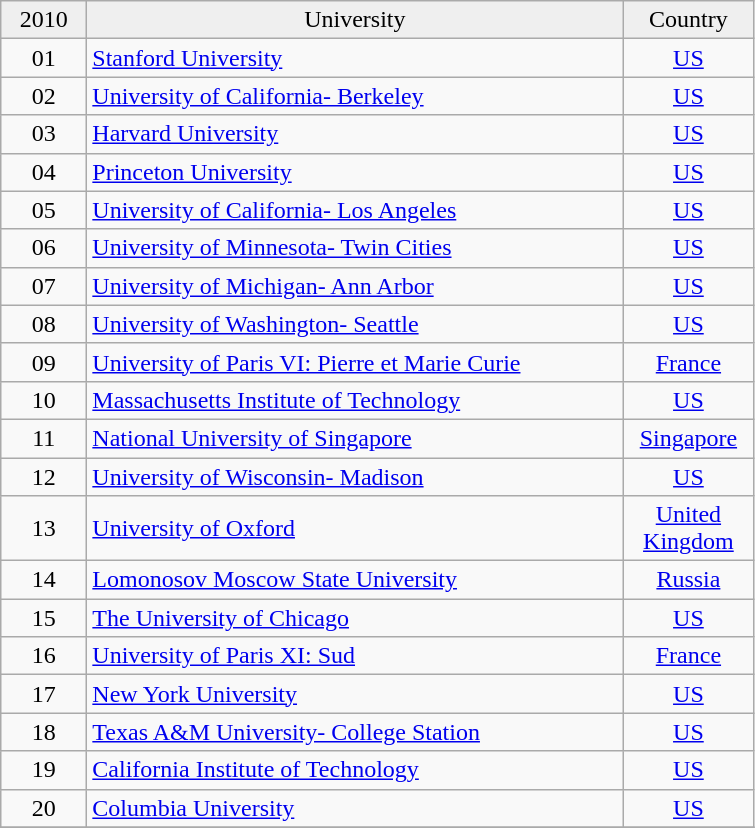<table class="wikitable sortable">
<tr bgColor="#efefef">
<td width="50" align="center">2010</td>
<td width="350" align="center">University</td>
<td width="80" align="center">Country</td>
</tr>
<tr>
<td width="50" align="center">01</td>
<td width="350" align="left"><a href='#'>Stanford University</a></td>
<td width="80" align="center"><a href='#'>US</a></td>
</tr>
<tr>
<td width="50" align="center">02</td>
<td width="350" align="left"><a href='#'>University of California- Berkeley</a></td>
<td width="80" align="center"><a href='#'>US</a></td>
</tr>
<tr>
<td width="50" align="center">03</td>
<td width="350" align="left"><a href='#'>Harvard University</a></td>
<td width="80" align="center"><a href='#'>US</a></td>
</tr>
<tr>
<td width="50" align="center">04</td>
<td width="350" align="left"><a href='#'>Princeton University</a></td>
<td width="80" align="center"><a href='#'>US</a></td>
</tr>
<tr>
<td width="50" align="center">05</td>
<td width="350" align="left"><a href='#'>University of California- Los Angeles</a></td>
<td width="80" align="center"><a href='#'>US</a></td>
</tr>
<tr>
<td width="50" align="center">06</td>
<td width="350" align="left"><a href='#'>University of Minnesota- Twin Cities</a></td>
<td width="80" align="center"><a href='#'>US</a></td>
</tr>
<tr>
<td width="50" align="center">07</td>
<td width="350" align="left"><a href='#'>University of Michigan- Ann Arbor</a></td>
<td width="80" align="center"><a href='#'>US</a></td>
</tr>
<tr>
<td width="50" align="center">08</td>
<td width="350" align="left"><a href='#'>University of Washington- Seattle</a></td>
<td width="80" align="center"><a href='#'>US</a></td>
</tr>
<tr>
<td width="50" align="center">09</td>
<td width="350" align="left"><a href='#'>University of Paris VI: Pierre et Marie Curie</a></td>
<td width="80" align="center"><a href='#'>France</a></td>
</tr>
<tr>
<td width="50" align="center">10</td>
<td width="350" align="left"><a href='#'>Massachusetts Institute of Technology</a></td>
<td width="80" align="center"><a href='#'>US</a></td>
</tr>
<tr>
<td width="50" align="center">11</td>
<td width="350" align="left"><a href='#'>National University of Singapore</a></td>
<td width="80" align="center"><a href='#'>Singapore</a></td>
</tr>
<tr>
<td width="50" align="center">12</td>
<td width="350" align="left"><a href='#'>University of Wisconsin- Madison</a></td>
<td width="80" align="center"><a href='#'>US</a></td>
</tr>
<tr>
<td width="50" align="center">13</td>
<td width="350" align="left"><a href='#'>University of Oxford</a></td>
<td width="80" align="center"><a href='#'>United Kingdom</a></td>
</tr>
<tr>
<td width="50" align="center">14</td>
<td width="350" align="left"><a href='#'>Lomonosov Moscow State University</a></td>
<td width="80" align="center"><a href='#'>Russia</a></td>
</tr>
<tr>
<td width="50" align="center">15</td>
<td width="350" align="left"><a href='#'>The University of Chicago</a></td>
<td width="80" align="center"><a href='#'>US</a></td>
</tr>
<tr>
<td width="50" align="center">16</td>
<td width="350" align="left"><a href='#'>University of Paris XI: Sud</a></td>
<td width="80" align="center"><a href='#'>France</a></td>
</tr>
<tr>
<td width="50" align="center">17</td>
<td width="350" align="left"><a href='#'>New York University</a></td>
<td width="80" align="center"><a href='#'>US</a></td>
</tr>
<tr>
<td width="50" align="center">18</td>
<td width="350" align="left"><a href='#'>Texas A&M University- College Station</a></td>
<td width="80" align="center"><a href='#'>US</a></td>
</tr>
<tr>
<td width="50" align="center">19</td>
<td width="350" align="left"><a href='#'>California Institute of Technology</a></td>
<td width="80" align="center"><a href='#'>US</a></td>
</tr>
<tr>
<td width="50" align="center">20</td>
<td width="350" align="left"><a href='#'>Columbia University</a></td>
<td width="80" align="center"><a href='#'>US</a></td>
</tr>
<tr>
</tr>
</table>
